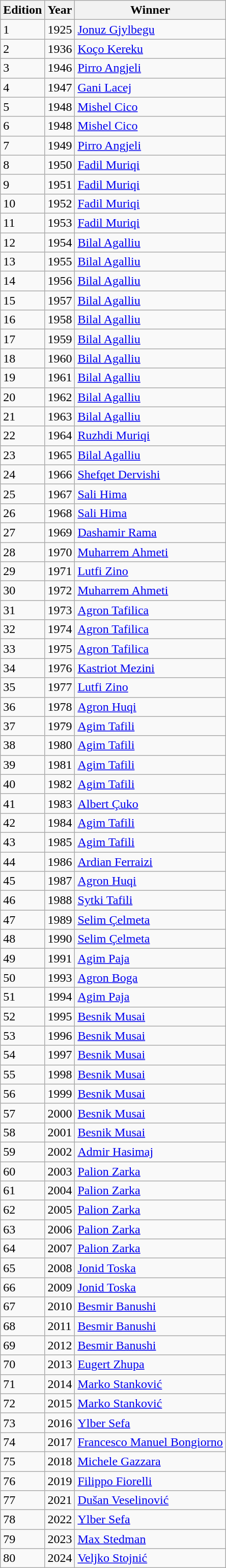<table class="wikitable">
<tr>
<th>Edition</th>
<th>Year</th>
<th>Winner</th>
</tr>
<tr>
<td>1</td>
<td>1925</td>
<td> <a href='#'>Jonuz Gjylbegu</a></td>
</tr>
<tr>
<td>2</td>
<td>1936</td>
<td> <a href='#'>Koço Kereku</a></td>
</tr>
<tr>
<td>3</td>
<td>1946</td>
<td> <a href='#'>Pirro Angjeli</a></td>
</tr>
<tr>
<td>4</td>
<td>1947</td>
<td> <a href='#'>Gani Lacej</a></td>
</tr>
<tr>
<td>5</td>
<td>1948</td>
<td> <a href='#'>Mishel Cico</a></td>
</tr>
<tr>
<td>6</td>
<td>1948</td>
<td> <a href='#'>Mishel Cico</a></td>
</tr>
<tr>
<td>7</td>
<td>1949</td>
<td> <a href='#'>Pirro Angjeli</a></td>
</tr>
<tr>
<td>8</td>
<td>1950</td>
<td> <a href='#'>Fadil Muriqi</a></td>
</tr>
<tr>
<td>9</td>
<td>1951</td>
<td> <a href='#'>Fadil Muriqi</a></td>
</tr>
<tr>
<td>10</td>
<td>1952</td>
<td> <a href='#'>Fadil Muriqi</a></td>
</tr>
<tr>
<td>11</td>
<td>1953</td>
<td> <a href='#'>Fadil Muriqi</a></td>
</tr>
<tr>
<td>12</td>
<td>1954</td>
<td> <a href='#'>Bilal Agalliu</a></td>
</tr>
<tr>
<td>13</td>
<td>1955</td>
<td> <a href='#'>Bilal Agalliu</a></td>
</tr>
<tr>
<td>14</td>
<td>1956</td>
<td> <a href='#'>Bilal Agalliu</a></td>
</tr>
<tr>
<td>15</td>
<td>1957</td>
<td> <a href='#'>Bilal Agalliu</a></td>
</tr>
<tr>
<td>16</td>
<td>1958</td>
<td> <a href='#'>Bilal Agalliu</a></td>
</tr>
<tr>
<td>17</td>
<td>1959</td>
<td> <a href='#'>Bilal Agalliu</a></td>
</tr>
<tr>
<td>18</td>
<td>1960</td>
<td> <a href='#'>Bilal Agalliu</a></td>
</tr>
<tr>
<td>19</td>
<td>1961</td>
<td> <a href='#'>Bilal Agalliu</a></td>
</tr>
<tr>
<td>20</td>
<td>1962</td>
<td> <a href='#'>Bilal Agalliu</a></td>
</tr>
<tr>
<td>21</td>
<td>1963</td>
<td> <a href='#'>Bilal Agalliu</a></td>
</tr>
<tr>
<td>22</td>
<td>1964</td>
<td> <a href='#'>Ruzhdi Muriqi</a></td>
</tr>
<tr>
<td>23</td>
<td>1965</td>
<td> <a href='#'>Bilal Agalliu</a></td>
</tr>
<tr>
<td>24</td>
<td>1966</td>
<td> <a href='#'>Shefqet Dervishi</a></td>
</tr>
<tr>
<td>25</td>
<td>1967</td>
<td> <a href='#'>Sali Hima</a></td>
</tr>
<tr>
<td>26</td>
<td>1968</td>
<td> <a href='#'>Sali Hima</a></td>
</tr>
<tr>
<td>27</td>
<td>1969</td>
<td> <a href='#'>Dashamir Rama</a></td>
</tr>
<tr>
<td>28</td>
<td>1970</td>
<td> <a href='#'>Muharrem Ahmeti</a></td>
</tr>
<tr>
<td>29</td>
<td>1971</td>
<td> <a href='#'>Lutfi Zino</a></td>
</tr>
<tr>
<td>30</td>
<td>1972</td>
<td> <a href='#'>Muharrem Ahmeti</a></td>
</tr>
<tr>
<td>31</td>
<td>1973</td>
<td> <a href='#'>Agron Tafilica</a></td>
</tr>
<tr>
<td>32</td>
<td>1974</td>
<td> <a href='#'>Agron Tafilica</a></td>
</tr>
<tr>
<td>33</td>
<td>1975</td>
<td> <a href='#'>Agron Tafilica</a></td>
</tr>
<tr>
<td>34</td>
<td>1976</td>
<td> <a href='#'>Kastriot Mezini</a></td>
</tr>
<tr>
<td>35</td>
<td>1977</td>
<td> <a href='#'>Lutfi Zino</a></td>
</tr>
<tr>
<td>36</td>
<td>1978</td>
<td> <a href='#'>Agron Huqi</a></td>
</tr>
<tr>
<td>37</td>
<td>1979</td>
<td> <a href='#'>Agim Tafili</a></td>
</tr>
<tr>
<td>38</td>
<td>1980</td>
<td> <a href='#'>Agim Tafili</a></td>
</tr>
<tr>
<td>39</td>
<td>1981</td>
<td> <a href='#'>Agim Tafili</a></td>
</tr>
<tr>
<td>40</td>
<td>1982</td>
<td> <a href='#'>Agim Tafili</a></td>
</tr>
<tr>
<td>41</td>
<td>1983</td>
<td> <a href='#'>Albert Çuko</a></td>
</tr>
<tr>
<td>42</td>
<td>1984</td>
<td> <a href='#'>Agim Tafili</a></td>
</tr>
<tr>
<td>43</td>
<td>1985</td>
<td> <a href='#'>Agim Tafili</a></td>
</tr>
<tr>
<td>44</td>
<td>1986</td>
<td> <a href='#'>Ardian Ferraizi</a></td>
</tr>
<tr>
<td>45</td>
<td>1987</td>
<td> <a href='#'>Agron Huqi</a></td>
</tr>
<tr>
<td>46</td>
<td>1988</td>
<td> <a href='#'>Sytki Tafili</a></td>
</tr>
<tr>
<td>47</td>
<td>1989</td>
<td> <a href='#'>Selim Çelmeta</a></td>
</tr>
<tr>
<td>48</td>
<td>1990</td>
<td> <a href='#'>Selim Çelmeta</a></td>
</tr>
<tr>
<td>49</td>
<td>1991</td>
<td> <a href='#'>Agim Paja</a></td>
</tr>
<tr>
<td>50</td>
<td>1993</td>
<td> <a href='#'>Agron Boga</a></td>
</tr>
<tr>
<td>51</td>
<td>1994</td>
<td> <a href='#'>Agim Paja</a></td>
</tr>
<tr>
<td>52</td>
<td>1995</td>
<td> <a href='#'>Besnik Musai</a></td>
</tr>
<tr>
<td>53</td>
<td>1996</td>
<td> <a href='#'>Besnik Musai</a></td>
</tr>
<tr>
<td>54</td>
<td>1997</td>
<td> <a href='#'>Besnik Musai</a></td>
</tr>
<tr>
<td>55</td>
<td>1998</td>
<td> <a href='#'>Besnik Musai</a></td>
</tr>
<tr>
<td>56</td>
<td>1999</td>
<td> <a href='#'>Besnik Musai</a></td>
</tr>
<tr>
<td>57</td>
<td>2000</td>
<td> <a href='#'>Besnik Musai</a></td>
</tr>
<tr>
<td>58</td>
<td>2001</td>
<td> <a href='#'>Besnik Musai</a></td>
</tr>
<tr>
<td>59</td>
<td>2002</td>
<td>  <a href='#'>Admir Hasimaj</a></td>
</tr>
<tr>
<td>60</td>
<td>2003</td>
<td> <a href='#'>Palion Zarka</a></td>
</tr>
<tr>
<td>61</td>
<td>2004</td>
<td> <a href='#'>Palion Zarka</a></td>
</tr>
<tr>
<td>62</td>
<td>2005</td>
<td> <a href='#'>Palion Zarka</a></td>
</tr>
<tr>
<td>63</td>
<td>2006</td>
<td> <a href='#'>Palion Zarka</a></td>
</tr>
<tr>
<td>64</td>
<td>2007</td>
<td> <a href='#'>Palion Zarka</a></td>
</tr>
<tr>
<td>65</td>
<td>2008</td>
<td> <a href='#'>Jonid Toska</a></td>
</tr>
<tr>
<td>66</td>
<td>2009</td>
<td> <a href='#'>Jonid Toska</a></td>
</tr>
<tr>
<td>67</td>
<td>2010</td>
<td> <a href='#'>Besmir Banushi</a></td>
</tr>
<tr>
<td>68</td>
<td>2011</td>
<td> <a href='#'>Besmir Banushi</a></td>
</tr>
<tr>
<td>69</td>
<td>2012</td>
<td> <a href='#'>Besmir Banushi</a></td>
</tr>
<tr>
<td>70</td>
<td>2013</td>
<td> <a href='#'>Eugert Zhupa</a></td>
</tr>
<tr>
<td>71</td>
<td>2014</td>
<td> <a href='#'>Marko Stanković</a></td>
</tr>
<tr>
<td>72</td>
<td>2015</td>
<td> <a href='#'>Marko Stanković</a></td>
</tr>
<tr>
<td>73</td>
<td>2016</td>
<td> <a href='#'>Ylber Sefa</a></td>
</tr>
<tr>
<td>74</td>
<td>2017</td>
<td> <a href='#'>Francesco Manuel Bongiorno</a></td>
</tr>
<tr>
<td>75</td>
<td>2018</td>
<td> <a href='#'>Michele Gazzara</a></td>
</tr>
<tr>
<td>76</td>
<td>2019</td>
<td> <a href='#'>Filippo Fiorelli</a></td>
</tr>
<tr>
<td>77</td>
<td>2021</td>
<td> <a href='#'>Dušan Veselinović</a></td>
</tr>
<tr>
<td>78</td>
<td>2022</td>
<td> <a href='#'>Ylber Sefa</a></td>
</tr>
<tr>
<td>79</td>
<td>2023</td>
<td> <a href='#'>Max Stedman</a></td>
</tr>
<tr>
<td>80</td>
<td>2024</td>
<td> <a href='#'>Veljko Stojnić</a></td>
</tr>
</table>
